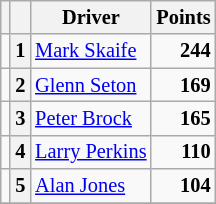<table class="wikitable" style="font-size: 85%;">
<tr>
<th></th>
<th></th>
<th>Driver</th>
<th>Points</th>
</tr>
<tr>
<td align="left"></td>
<th>1</th>
<td> <a href='#'>Mark Skaife</a></td>
<td align="right"><strong>244</strong></td>
</tr>
<tr>
<td align="left"></td>
<th>2</th>
<td> <a href='#'>Glenn Seton</a></td>
<td align="right"><strong>169</strong></td>
</tr>
<tr>
<td align="left"></td>
<th>3</th>
<td> <a href='#'>Peter Brock</a></td>
<td align="right"><strong>165</strong></td>
</tr>
<tr>
<td align="left"></td>
<th>4</th>
<td> <a href='#'>Larry Perkins</a></td>
<td align="right"><strong>110</strong></td>
</tr>
<tr>
<td align="left"></td>
<th>5</th>
<td> <a href='#'>Alan Jones</a></td>
<td align="right"><strong>104</strong></td>
</tr>
<tr>
</tr>
</table>
